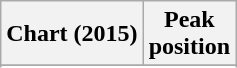<table class="wikitable">
<tr>
<th>Chart (2015)</th>
<th>Peak<br>position</th>
</tr>
<tr>
</tr>
<tr>
</tr>
<tr>
</tr>
</table>
